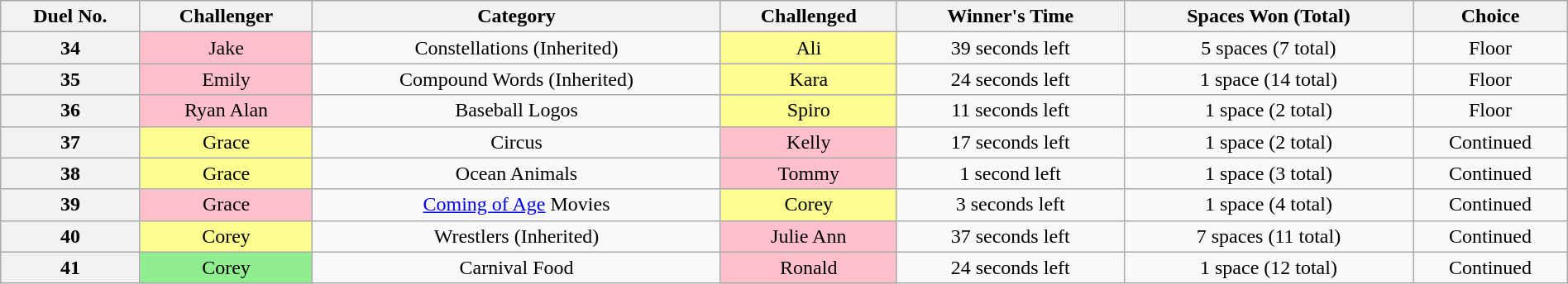<table class="wikitable sortable mw-collapsible mw-collapsed" style="text-align:center; width:100%">
<tr>
<th scope="col">Duel No.</th>
<th scope="col">Challenger</th>
<th scope="col">Category</th>
<th scope="col">Challenged</th>
<th scope="col">Winner's Time</th>
<th scope="col">Spaces Won (Total)</th>
<th scope="col">Choice</th>
</tr>
<tr>
<th>34</th>
<td style="background:pink;">Jake</td>
<td>Constellations (Inherited)</td>
<td style="background:#fdfc8f;">Ali</td>
<td>39 seconds left</td>
<td>5 spaces (7 total)</td>
<td>Floor</td>
</tr>
<tr>
<th>35</th>
<td style="background:pink;">Emily</td>
<td>Compound Words (Inherited)</td>
<td style="background:#fdfc8f;">Kara</td>
<td>24 seconds left</td>
<td>1 space (14 total)</td>
<td>Floor</td>
</tr>
<tr>
<th>36</th>
<td style="background:pink;">Ryan Alan</td>
<td>Baseball Logos</td>
<td style="background:#fdfc8f;">Spiro</td>
<td>11 seconds left</td>
<td>1 space (2 total)</td>
<td>Floor</td>
</tr>
<tr>
<th>37</th>
<td style="background:#fdfc8f;">Grace</td>
<td>Circus</td>
<td style="background:pink;">Kelly</td>
<td>17 seconds left</td>
<td>1 space (2 total)</td>
<td>Continued</td>
</tr>
<tr>
<th>38</th>
<td style="background:#fdfc8f;">Grace</td>
<td>Ocean Animals</td>
<td style="background:pink;">Tommy</td>
<td>1 second left</td>
<td>1 space (3 total)</td>
<td>Continued</td>
</tr>
<tr>
<th>39</th>
<td style="background:pink;">Grace</td>
<td><a href='#'>Coming of Age</a> Movies</td>
<td style="background:#fdfc8f;">Corey</td>
<td>3 seconds left</td>
<td>1 space (4 total)</td>
<td>Continued</td>
</tr>
<tr>
<th>40</th>
<td style="background:#fdfc8f;">Corey</td>
<td>Wrestlers (Inherited)</td>
<td style="background:pink;">Julie Ann</td>
<td>37 seconds left</td>
<td>7 spaces (11 total)</td>
<td>Continued</td>
</tr>
<tr>
<th>41</th>
<td style="background:lightgreen;">Corey</td>
<td>Carnival Food</td>
<td style="background:pink;">Ronald</td>
<td>24 seconds left</td>
<td>1 space (12 total)</td>
<td>Continued</td>
</tr>
</table>
